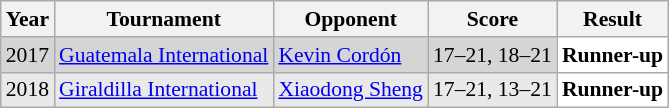<table class="sortable wikitable" style="font-size: 90%;">
<tr>
<th>Year</th>
<th>Tournament</th>
<th>Opponent</th>
<th>Score</th>
<th>Result</th>
</tr>
<tr style="background:#D5D5D5">
<td align="center">2017</td>
<td align="left"><a href='#'>Guatemala International</a></td>
<td align="left"> <a href='#'>Kevin Cordón</a></td>
<td align="left">17–21, 18–21</td>
<td style="text-align:left; background:white"> <strong>Runner-up</strong></td>
</tr>
<tr style="background:#E9E9E9">
<td align="center">2018</td>
<td align="left"><a href='#'>Giraldilla International</a></td>
<td align="left"> <a href='#'>Xiaodong Sheng</a></td>
<td align="left">17–21, 13–21</td>
<td style="text-align:left; background:white"> <strong>Runner-up</strong></td>
</tr>
</table>
